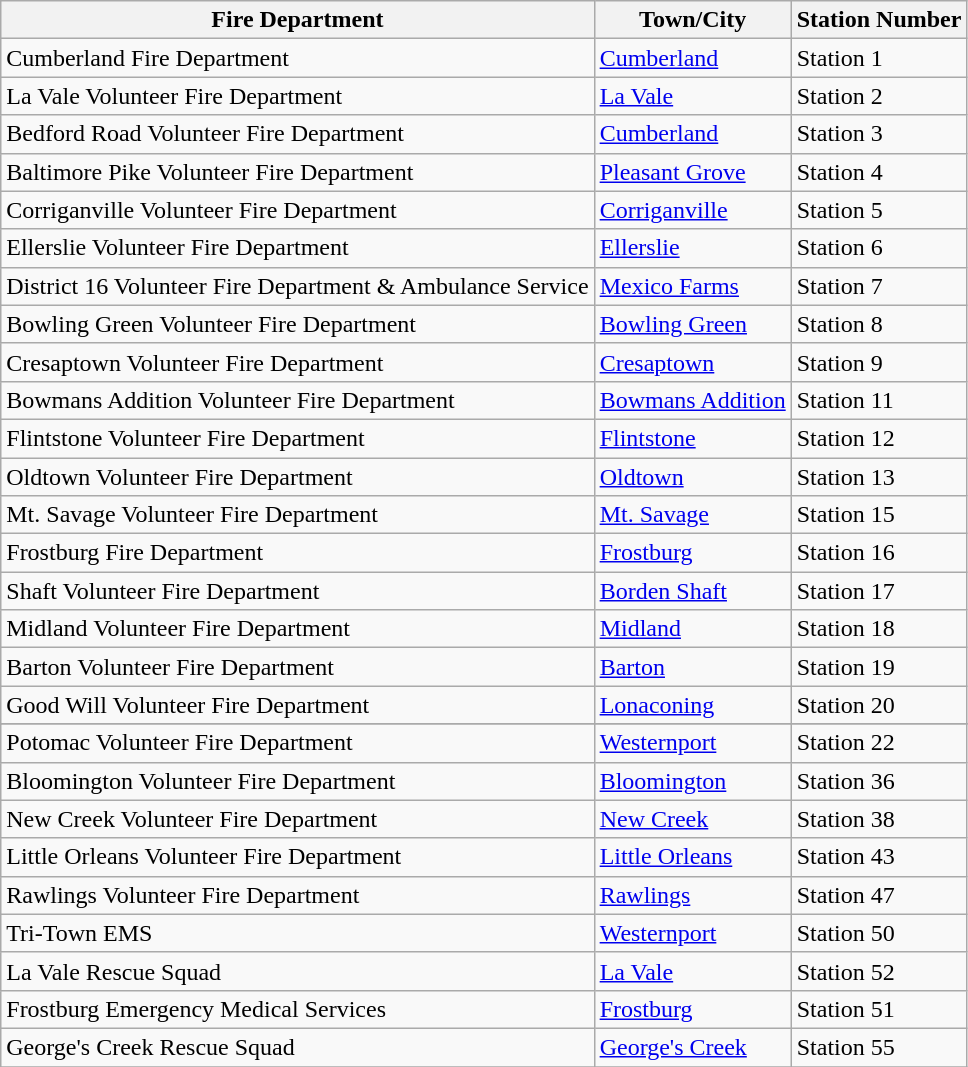<table class="wikitable">
<tr>
<th>Fire Department</th>
<th>Town/City</th>
<th>Station Number</th>
</tr>
<tr>
<td>Cumberland Fire Department</td>
<td><a href='#'>Cumberland</a></td>
<td>Station 1</td>
</tr>
<tr>
<td>La Vale Volunteer Fire Department</td>
<td><a href='#'>La Vale</a></td>
<td>Station 2</td>
</tr>
<tr>
<td>Bedford Road Volunteer Fire Department</td>
<td><a href='#'>Cumberland</a></td>
<td>Station 3</td>
</tr>
<tr>
<td>Baltimore Pike Volunteer Fire Department</td>
<td><a href='#'>Pleasant Grove</a></td>
<td>Station 4</td>
</tr>
<tr>
<td>Corriganville Volunteer Fire Department</td>
<td><a href='#'>Corriganville</a></td>
<td>Station 5</td>
</tr>
<tr>
<td>Ellerslie Volunteer Fire Department</td>
<td><a href='#'>Ellerslie</a></td>
<td>Station 6</td>
</tr>
<tr>
<td>District 16 Volunteer Fire Department & Ambulance Service</td>
<td><a href='#'>Mexico Farms</a></td>
<td>Station 7</td>
</tr>
<tr>
<td>Bowling Green Volunteer Fire Department</td>
<td><a href='#'>Bowling Green</a></td>
<td>Station 8</td>
</tr>
<tr>
<td>Cresaptown Volunteer Fire Department</td>
<td><a href='#'>Cresaptown</a></td>
<td>Station 9</td>
</tr>
<tr>
<td>Bowmans Addition Volunteer Fire Department</td>
<td><a href='#'>Bowmans Addition</a></td>
<td>Station 11</td>
</tr>
<tr>
<td>Flintstone Volunteer Fire Department</td>
<td><a href='#'>Flintstone</a></td>
<td>Station 12</td>
</tr>
<tr>
<td>Oldtown Volunteer Fire Department</td>
<td><a href='#'>Oldtown</a></td>
<td>Station 13</td>
</tr>
<tr>
<td>Mt. Savage Volunteer Fire Department</td>
<td><a href='#'>Mt. Savage</a></td>
<td>Station 15</td>
</tr>
<tr>
<td>Frostburg Fire Department</td>
<td><a href='#'>Frostburg</a></td>
<td>Station 16</td>
</tr>
<tr>
<td>Shaft Volunteer Fire Department</td>
<td><a href='#'>Borden Shaft</a></td>
<td>Station 17</td>
</tr>
<tr>
<td>Midland Volunteer Fire Department</td>
<td><a href='#'>Midland</a></td>
<td>Station 18</td>
</tr>
<tr>
<td>Barton Volunteer Fire Department</td>
<td><a href='#'>Barton</a></td>
<td>Station 19</td>
</tr>
<tr>
<td>Good Will Volunteer Fire Department</td>
<td><a href='#'>Lonaconing</a></td>
<td>Station 20</td>
</tr>
<tr>
</tr>
<tr>
<td>Potomac Volunteer Fire Department</td>
<td><a href='#'>Westernport</a></td>
<td>Station 22</td>
</tr>
<tr>
<td>Bloomington Volunteer Fire Department</td>
<td><a href='#'>Bloomington</a></td>
<td>Station 36</td>
</tr>
<tr>
<td>New Creek Volunteer Fire Department</td>
<td><a href='#'>New Creek</a></td>
<td>Station 38</td>
</tr>
<tr>
<td>Little Orleans Volunteer Fire Department</td>
<td><a href='#'>Little Orleans</a></td>
<td>Station 43</td>
</tr>
<tr>
<td>Rawlings Volunteer Fire Department</td>
<td><a href='#'>Rawlings</a></td>
<td>Station 47</td>
</tr>
<tr>
<td>Tri-Town EMS</td>
<td><a href='#'>Westernport</a></td>
<td>Station 50</td>
</tr>
<tr>
<td>La Vale Rescue Squad</td>
<td><a href='#'>La Vale</a></td>
<td>Station 52</td>
</tr>
<tr>
<td>Frostburg Emergency Medical Services</td>
<td><a href='#'>Frostburg</a></td>
<td>Station 51</td>
</tr>
<tr>
<td>George's Creek Rescue Squad</td>
<td><a href='#'>George's Creek</a></td>
<td>Station 55</td>
</tr>
<tr>
</tr>
</table>
